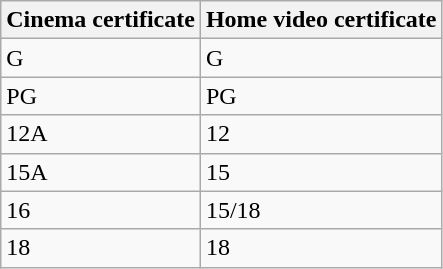<table class="wikitable">
<tr>
<th>Cinema certificate</th>
<th>Home video certificate</th>
</tr>
<tr>
<td>G</td>
<td>G</td>
</tr>
<tr>
<td>PG</td>
<td>PG</td>
</tr>
<tr>
<td>12A</td>
<td>12</td>
</tr>
<tr>
<td>15A</td>
<td>15</td>
</tr>
<tr>
<td>16</td>
<td>15/18</td>
</tr>
<tr>
<td>18</td>
<td>18</td>
</tr>
</table>
